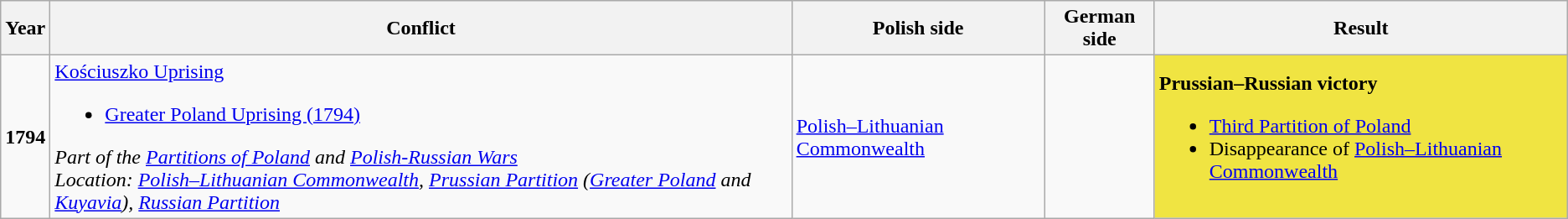<table class="wikitable">
<tr>
<th>Year</th>
<th>Conflict</th>
<th>Polish side</th>
<th>German side</th>
<th>Result</th>
</tr>
<tr>
<td><strong>1794</strong></td>
<td><a href='#'>Kościuszko Uprising</a><br><ul><li><a href='#'>Greater Poland Uprising (1794)</a></li></ul><em>Part of the <a href='#'>Partitions of Poland</a> and <a href='#'>Polish-Russian Wars</a></em><br><em>Location: <a href='#'>Polish–Lithuanian Commonwealth</a>, <a href='#'>Prussian Partition</a> (<a href='#'>Greater Poland</a> and <a href='#'>Kuyavia</a>), <a href='#'>Russian Partition</a></em></td>
<td> <a href='#'>Polish–Lithuanian Commonwealth</a></td>
<td><br></td>
<td bgcolor="#F0E442"><strong>Prussian–Russian victory</strong><br><ul><li><a href='#'>Third Partition of Poland</a></li><li>Disappearance of <a href='#'>Polish–Lithuanian Commonwealth</a></li></ul></td>
</tr>
</table>
